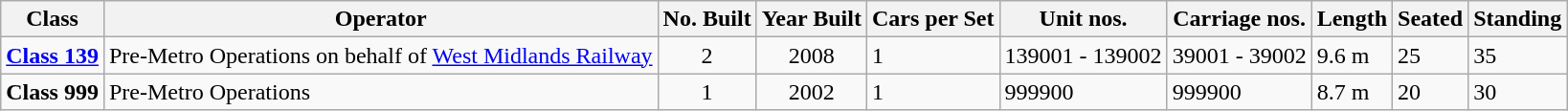<table class="wikitable">
<tr>
<th>Class</th>
<th>Operator</th>
<th>No. Built</th>
<th>Year Built</th>
<th>Cars per Set</th>
<th>Unit nos.</th>
<th>Carriage nos.</th>
<th>Length</th>
<th>Seated</th>
<th>Standing</th>
</tr>
<tr>
<td><strong><a href='#'>Class 139</a></strong></td>
<td>Pre-Metro Operations on behalf of <a href='#'>West Midlands Railway</a></td>
<td align="center">2</td>
<td align="center">2008</td>
<td>1</td>
<td>139001 - 139002</td>
<td>39001 - 39002</td>
<td>9.6 m</td>
<td>25</td>
<td>35</td>
</tr>
<tr>
<td><strong>Class 999</strong></td>
<td>Pre-Metro Operations</td>
<td align="center">1</td>
<td align="center">2002</td>
<td>1</td>
<td>999900</td>
<td>999900</td>
<td>8.7 m</td>
<td>20</td>
<td>30</td>
</tr>
</table>
